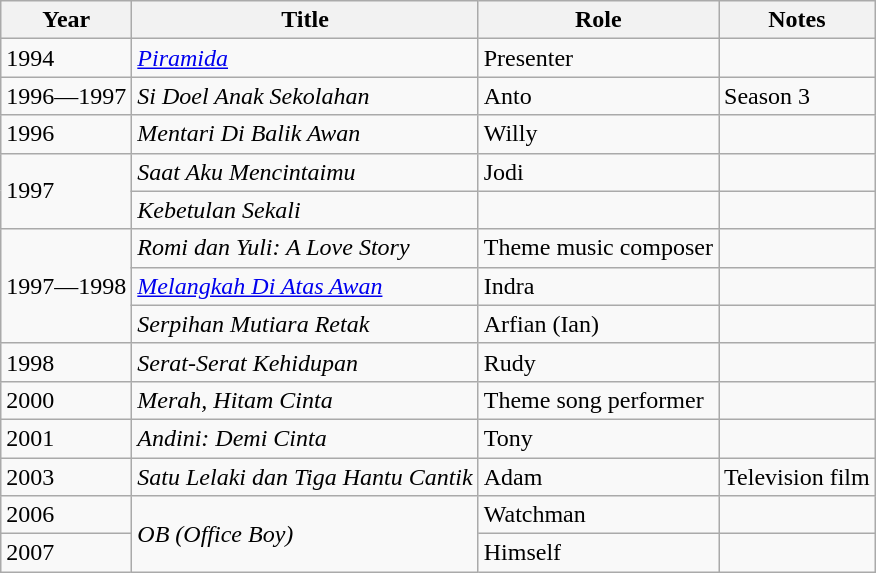<table class="wikitable unsortable">
<tr>
<th>Year</th>
<th>Title</th>
<th>Role</th>
<th>Notes</th>
</tr>
<tr>
<td>1994</td>
<td><em><a href='#'>Piramida</a></em></td>
<td>Presenter</td>
<td></td>
</tr>
<tr>
<td>1996—1997</td>
<td><em>Si Doel Anak Sekolahan</em></td>
<td>Anto</td>
<td>Season 3</td>
</tr>
<tr>
<td>1996</td>
<td><em>Mentari Di Balik Awan</em></td>
<td>Willy</td>
<td></td>
</tr>
<tr>
<td rowspan="2">1997</td>
<td><em>Saat Aku Mencintaimu</em></td>
<td>Jodi</td>
<td></td>
</tr>
<tr>
<td><em>Kebetulan Sekali</em></td>
<td></td>
<td></td>
</tr>
<tr>
<td rowspan="3">1997—1998</td>
<td><em>Romi dan Yuli: A Love Story</em></td>
<td>Theme music composer</td>
<td></td>
</tr>
<tr>
<td><em><a href='#'>Melangkah Di Atas Awan</a></em></td>
<td>Indra</td>
<td></td>
</tr>
<tr>
<td><em>Serpihan Mutiara Retak</em></td>
<td>Arfian (Ian)</td>
<td></td>
</tr>
<tr>
<td>1998</td>
<td><em>Serat-Serat Kehidupan</em></td>
<td>Rudy</td>
<td></td>
</tr>
<tr>
<td>2000</td>
<td><em>Merah, Hitam Cinta</em></td>
<td>Theme song performer</td>
<td></td>
</tr>
<tr>
<td>2001</td>
<td><em>Andini: Demi Cinta</em></td>
<td>Tony</td>
<td></td>
</tr>
<tr>
<td>2003</td>
<td><em>Satu Lelaki dan Tiga Hantu Cantik</em></td>
<td>Adam</td>
<td>Television film</td>
</tr>
<tr>
<td>2006</td>
<td rowspan="2"><em>OB (Office Boy)</em></td>
<td>Watchman</td>
<td></td>
</tr>
<tr>
<td>2007</td>
<td>Himself</td>
<td></td>
</tr>
</table>
